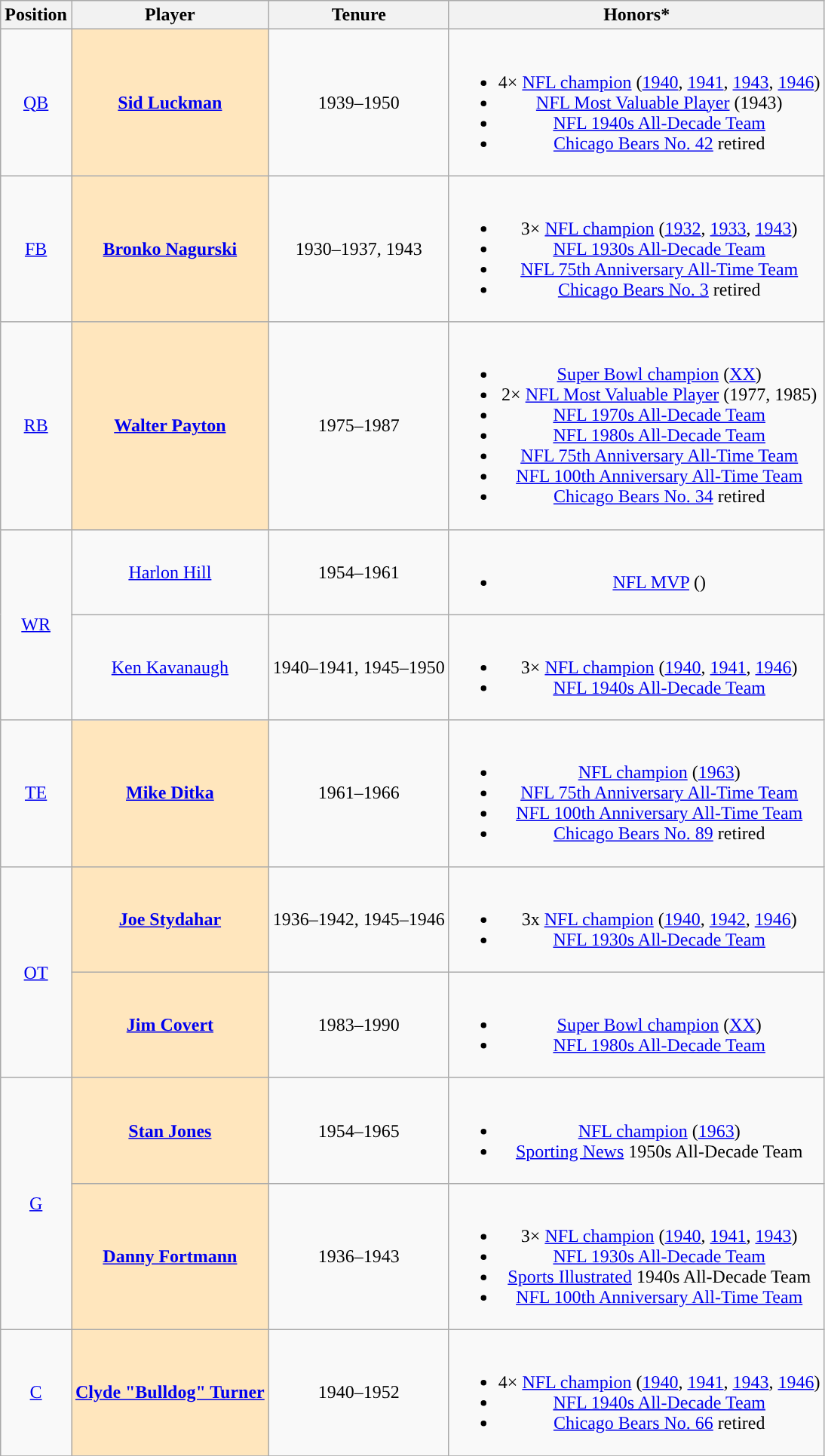<table class="wikitable" style="text-align:center">
<tr>
<th>Position</th>
<th>Player</th>
<th>Tenure</th>
<th>Honors*</th>
</tr>
<tr>
<td rowspan=1><a href='#'>QB</a></td>
<td style="background-color:#FFE6BD"><strong><a href='#'>Sid Luckman</a></strong></td>
<td>1939–1950</td>
<td><br><ul><li>4× <a href='#'>NFL champion</a> (<a href='#'>1940</a>, <a href='#'>1941</a>, <a href='#'>1943</a>, <a href='#'>1946</a>)</li><li><a href='#'>NFL Most Valuable Player</a> (1943)</li><li><a href='#'>NFL 1940s All-Decade Team</a></li><li><a href='#'>Chicago Bears No. 42</a> retired</li></ul></td>
</tr>
<tr>
<td rowspan=1><a href='#'>FB</a></td>
<td style="background-color:#FFE6BD"><strong><a href='#'>Bronko Nagurski</a></strong></td>
<td>1930–1937, 1943</td>
<td><br><ul><li>3× <a href='#'>NFL champion</a> (<a href='#'>1932</a>, <a href='#'>1933</a>, <a href='#'>1943</a>)</li><li><a href='#'>NFL 1930s All-Decade Team</a></li><li><a href='#'>NFL 75th Anniversary All-Time Team</a></li><li><a href='#'>Chicago Bears No. 3</a> retired</li></ul></td>
</tr>
<tr>
<td rowspan=1><a href='#'>RB</a></td>
<td style="background-color:#FFE6BD"><strong><a href='#'>Walter Payton</a></strong></td>
<td>1975–1987</td>
<td><br><ul><li><a href='#'>Super Bowl champion</a> (<a href='#'>XX</a>)</li><li>2× <a href='#'>NFL Most Valuable Player</a> (1977, 1985)</li><li><a href='#'>NFL 1970s All-Decade Team</a></li><li><a href='#'>NFL 1980s All-Decade Team</a></li><li><a href='#'>NFL 75th Anniversary All-Time Team</a></li><li><a href='#'>NFL 100th Anniversary All-Time Team</a></li><li><a href='#'>Chicago Bears No. 34</a> retired</li></ul></td>
</tr>
<tr>
<td rowspan=2><a href='#'>WR</a></td>
<td><a href='#'>Harlon Hill</a></td>
<td>1954–1961</td>
<td><br><ul><li><a href='#'>NFL MVP</a> ()</li></ul></td>
</tr>
<tr>
<td><a href='#'>Ken Kavanaugh</a></td>
<td>1940–1941, 1945–1950</td>
<td><br><ul><li>3× <a href='#'>NFL champion</a> (<a href='#'>1940</a>, <a href='#'>1941</a>, <a href='#'>1946</a>)</li><li><a href='#'>NFL 1940s All-Decade Team</a></li></ul></td>
</tr>
<tr>
<td rowspan=1><a href='#'>TE</a></td>
<td style="background-color:#FFE6BD"><strong><a href='#'>Mike Ditka</a></strong></td>
<td>1961–1966</td>
<td><br><ul><li><a href='#'>NFL champion</a> (<a href='#'>1963</a>)</li><li><a href='#'>NFL 75th Anniversary All-Time Team</a></li><li><a href='#'>NFL 100th Anniversary All-Time Team</a></li><li><a href='#'>Chicago Bears No. 89</a> retired</li></ul></td>
</tr>
<tr>
<td rowspan=2><a href='#'>OT</a></td>
<td style="background-color:#FFE6BD"><strong><a href='#'>Joe Stydahar</a></strong></td>
<td>1936–1942, 1945–1946</td>
<td><br><ul><li>3x <a href='#'>NFL champion</a> (<a href='#'>1940</a>, <a href='#'>1942</a>, <a href='#'>1946</a>)</li><li><a href='#'>NFL 1930s All-Decade Team</a></li></ul></td>
</tr>
<tr>
<td style="background-color:#FFE6BD"><strong><a href='#'>Jim Covert</a></strong></td>
<td>1983–1990</td>
<td><br><ul><li><a href='#'>Super Bowl champion</a> (<a href='#'>XX</a>)</li><li><a href='#'>NFL 1980s All-Decade Team</a></li></ul></td>
</tr>
<tr>
<td rowspan=2><a href='#'>G</a></td>
<td style="background-color:#FFE6BD"><strong><a href='#'>Stan Jones</a></strong></td>
<td>1954–1965</td>
<td><br><ul><li><a href='#'>NFL champion</a> (<a href='#'>1963</a>)</li><li><a href='#'>Sporting News</a> 1950s All-Decade Team</li></ul></td>
</tr>
<tr>
<td style="background-color:#FFE6BD"><strong><a href='#'>Danny Fortmann</a></strong></td>
<td>1936–1943</td>
<td><br><ul><li>3× <a href='#'>NFL champion</a> (<a href='#'>1940</a>, <a href='#'>1941</a>, <a href='#'>1943</a>)</li><li><a href='#'>NFL 1930s All-Decade Team</a></li><li><a href='#'>Sports Illustrated</a> 1940s All-Decade Team</li><li><a href='#'>NFL 100th Anniversary All-Time Team</a></li></ul></td>
</tr>
<tr>
<td rowspan=1><a href='#'>C</a></td>
<td style="background-color:#FFE6BD"><strong><a href='#'>Clyde "Bulldog" Turner</a></strong></td>
<td>1940–1952</td>
<td><br><ul><li>4× <a href='#'>NFL champion</a> (<a href='#'>1940</a>, <a href='#'>1941</a>, <a href='#'>1943</a>, <a href='#'>1946</a>)</li><li><a href='#'>NFL 1940s All-Decade Team</a></li><li><a href='#'>Chicago Bears No. 66</a> retired</li></ul></td>
</tr>
<tr>
</tr>
</table>
